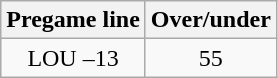<table class="wikitable">
<tr align="center">
<th style=>Pregame line</th>
<th style=>Over/under</th>
</tr>
<tr align="center">
<td>LOU –13</td>
<td>55</td>
</tr>
</table>
